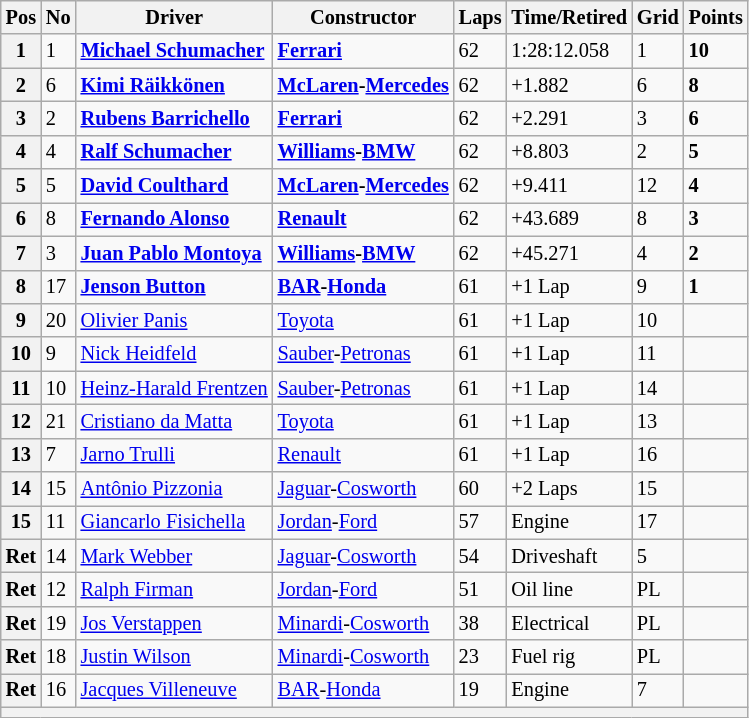<table class="wikitable sortable" style="font-size: 85%;">
<tr>
<th>Pos</th>
<th>No</th>
<th>Driver</th>
<th>Constructor</th>
<th>Laps</th>
<th>Time/Retired</th>
<th>Grid</th>
<th>Points</th>
</tr>
<tr>
<th>1</th>
<td>1</td>
<td> <strong><a href='#'>Michael Schumacher</a></strong></td>
<td><strong><a href='#'>Ferrari</a></strong></td>
<td>62</td>
<td>1:28:12.058</td>
<td>1</td>
<td><strong>10</strong></td>
</tr>
<tr>
<th>2</th>
<td>6</td>
<td> <strong><a href='#'>Kimi Räikkönen</a></strong></td>
<td><strong><a href='#'>McLaren</a>-<a href='#'>Mercedes</a></strong></td>
<td>62</td>
<td>+1.882</td>
<td>6</td>
<td><strong>8</strong></td>
</tr>
<tr>
<th>3</th>
<td>2</td>
<td> <strong><a href='#'>Rubens Barrichello</a></strong></td>
<td><strong><a href='#'>Ferrari</a></strong></td>
<td>62</td>
<td>+2.291</td>
<td>3</td>
<td><strong>6</strong></td>
</tr>
<tr>
<th>4</th>
<td>4</td>
<td> <strong><a href='#'>Ralf Schumacher</a></strong></td>
<td><strong><a href='#'>Williams</a>-<a href='#'>BMW</a></strong></td>
<td>62</td>
<td>+8.803</td>
<td>2</td>
<td><strong>5</strong></td>
</tr>
<tr>
<th>5</th>
<td>5</td>
<td> <strong><a href='#'>David Coulthard</a></strong></td>
<td><strong><a href='#'>McLaren</a>-<a href='#'>Mercedes</a></strong></td>
<td>62</td>
<td>+9.411</td>
<td>12</td>
<td><strong>4</strong></td>
</tr>
<tr>
<th>6</th>
<td>8</td>
<td> <strong><a href='#'>Fernando Alonso</a></strong></td>
<td><strong><a href='#'>Renault</a></strong></td>
<td>62</td>
<td>+43.689</td>
<td>8</td>
<td><strong>3</strong></td>
</tr>
<tr>
<th>7</th>
<td>3</td>
<td> <strong><a href='#'>Juan Pablo Montoya</a></strong></td>
<td><strong><a href='#'>Williams</a>-<a href='#'>BMW</a></strong></td>
<td>62</td>
<td>+45.271</td>
<td>4</td>
<td><strong>2</strong></td>
</tr>
<tr>
<th>8</th>
<td>17</td>
<td> <strong><a href='#'>Jenson Button</a></strong></td>
<td><strong><a href='#'>BAR</a>-<a href='#'>Honda</a></strong></td>
<td>61</td>
<td>+1 Lap</td>
<td>9</td>
<td><strong>1</strong></td>
</tr>
<tr>
<th>9</th>
<td>20</td>
<td> <a href='#'>Olivier Panis</a></td>
<td><a href='#'>Toyota</a></td>
<td>61</td>
<td>+1 Lap</td>
<td>10</td>
<td> </td>
</tr>
<tr>
<th>10</th>
<td>9</td>
<td> <a href='#'>Nick Heidfeld</a></td>
<td><a href='#'>Sauber</a>-<a href='#'>Petronas</a></td>
<td>61</td>
<td>+1 Lap</td>
<td>11</td>
<td> </td>
</tr>
<tr>
<th>11</th>
<td>10</td>
<td> <a href='#'>Heinz-Harald Frentzen</a></td>
<td><a href='#'>Sauber</a>-<a href='#'>Petronas</a></td>
<td>61</td>
<td>+1 Lap</td>
<td>14</td>
<td> </td>
</tr>
<tr>
<th>12</th>
<td>21</td>
<td> <a href='#'>Cristiano da Matta</a></td>
<td><a href='#'>Toyota</a></td>
<td>61</td>
<td>+1 Lap</td>
<td>13</td>
<td> </td>
</tr>
<tr>
<th>13</th>
<td>7</td>
<td> <a href='#'>Jarno Trulli</a></td>
<td><a href='#'>Renault</a></td>
<td>61</td>
<td>+1 Lap</td>
<td>16</td>
<td> </td>
</tr>
<tr>
<th>14</th>
<td>15</td>
<td> <a href='#'>Antônio Pizzonia</a></td>
<td><a href='#'>Jaguar</a>-<a href='#'>Cosworth</a></td>
<td>60</td>
<td>+2 Laps</td>
<td>15</td>
<td> </td>
</tr>
<tr>
<th>15</th>
<td>11</td>
<td> <a href='#'>Giancarlo Fisichella</a></td>
<td><a href='#'>Jordan</a>-<a href='#'>Ford</a></td>
<td>57</td>
<td>Engine</td>
<td>17</td>
<td> </td>
</tr>
<tr>
<th>Ret</th>
<td>14</td>
<td> <a href='#'>Mark Webber</a></td>
<td><a href='#'>Jaguar</a>-<a href='#'>Cosworth</a></td>
<td>54</td>
<td>Driveshaft</td>
<td>5</td>
<td> </td>
</tr>
<tr>
<th>Ret</th>
<td>12</td>
<td> <a href='#'>Ralph Firman</a></td>
<td><a href='#'>Jordan</a>-<a href='#'>Ford</a></td>
<td>51</td>
<td>Oil line</td>
<td>PL</td>
<td> </td>
</tr>
<tr>
<th>Ret</th>
<td>19</td>
<td> <a href='#'>Jos Verstappen</a></td>
<td><a href='#'>Minardi</a>-<a href='#'>Cosworth</a></td>
<td>38</td>
<td>Electrical</td>
<td>PL</td>
<td> </td>
</tr>
<tr>
<th>Ret</th>
<td>18</td>
<td> <a href='#'>Justin Wilson</a></td>
<td><a href='#'>Minardi</a>-<a href='#'>Cosworth</a></td>
<td>23</td>
<td>Fuel rig</td>
<td>PL</td>
<td> </td>
</tr>
<tr>
<th>Ret</th>
<td>16</td>
<td> <a href='#'>Jacques Villeneuve</a></td>
<td><a href='#'>BAR</a>-<a href='#'>Honda</a></td>
<td>19</td>
<td>Engine</td>
<td>7</td>
<td> </td>
</tr>
<tr>
<th colspan="8"></th>
</tr>
</table>
